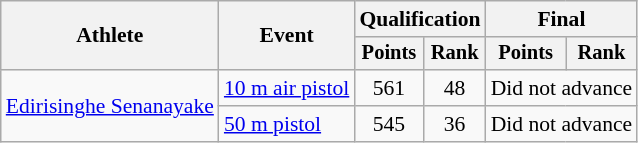<table class="wikitable" style="font-size:90%">
<tr>
<th rowspan="2">Athlete</th>
<th rowspan="2">Event</th>
<th colspan=2>Qualification</th>
<th colspan=2>Final</th>
</tr>
<tr style="font-size:95%">
<th>Points</th>
<th>Rank</th>
<th>Points</th>
<th>Rank</th>
</tr>
<tr align=center>
<td align=left rowspan=2><a href='#'>Edirisinghe Senanayake</a></td>
<td align=left><a href='#'>10 m air pistol</a></td>
<td>561</td>
<td>48</td>
<td colspan=2>Did not advance</td>
</tr>
<tr align=center>
<td align=left><a href='#'>50 m pistol</a></td>
<td>545</td>
<td>36</td>
<td colspan=2>Did not advance</td>
</tr>
</table>
